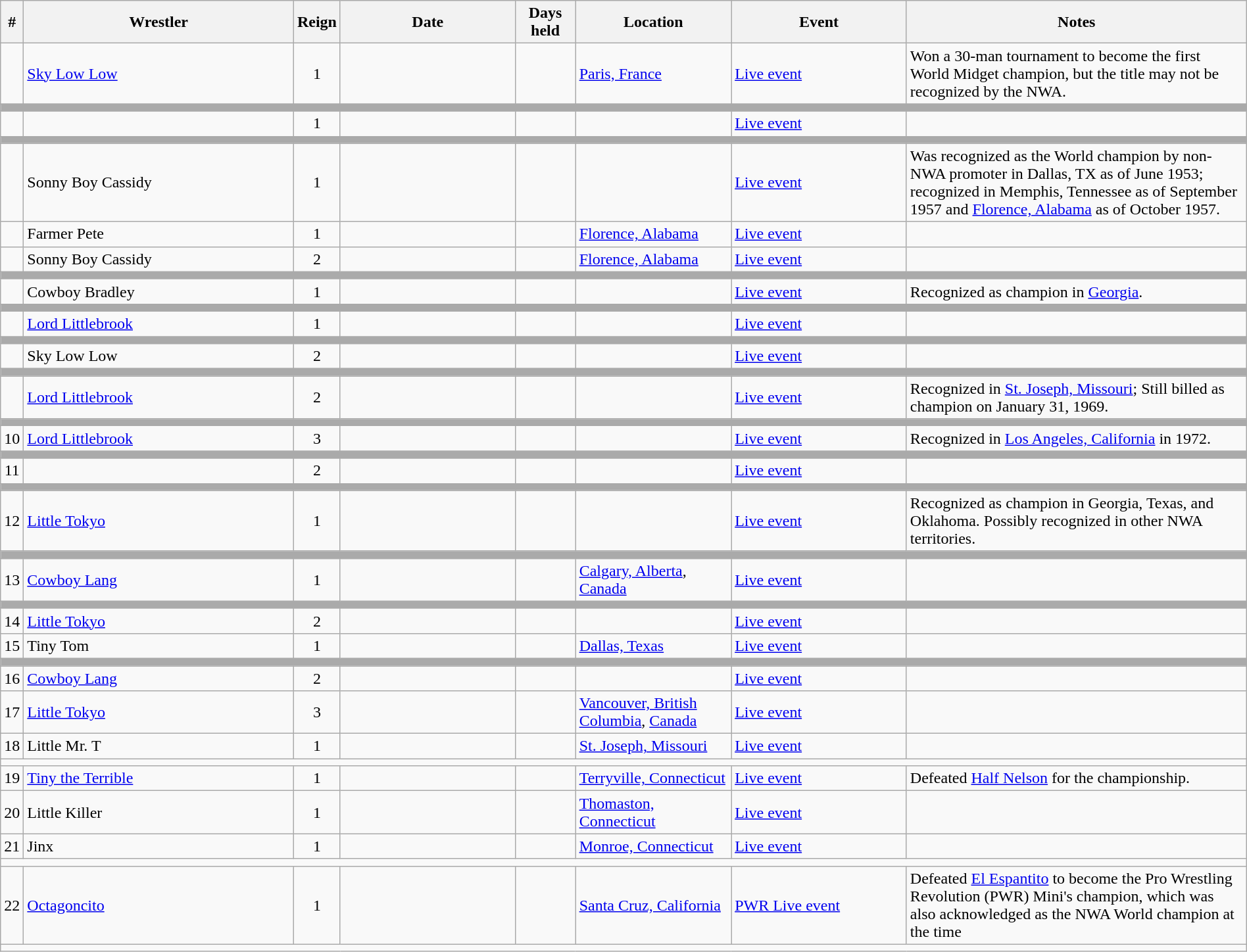<table class="wikitable sortable" width=100%>
<tr>
<th width=0%>#</th>
<th width=23%>Wrestler</th>
<th width=0%>Reign</th>
<th width=15%>Date</th>
<th width=5%>Days<br>held</th>
<th width=13%>Location</th>
<th width=15%>Event</th>
<th width=40% class="unsortable">Notes</th>
</tr>
<tr>
<td align="center"></td>
<td><a href='#'>Sky Low Low</a></td>
<td align="center">1</td>
<td></td>
<td align="center"></td>
<td><a href='#'>Paris, France</a></td>
<td><a href='#'>Live event</a></td>
<td>Won a 30-man tournament to become the first World Midget champion, but the title may not be recognized by the NWA.</td>
</tr>
<tr>
<td colspan=8 style="background: #aaaaaa;"></td>
</tr>
<tr>
<td align="center"></td>
<td></td>
<td align="center">1</td>
<td></td>
<td align="center"></td>
<td></td>
<td><a href='#'>Live event</a></td>
<td></td>
</tr>
<tr>
<td colspan=8 style="background: #aaaaaa;"></td>
</tr>
<tr>
<td align="center"></td>
<td>Sonny Boy Cassidy</td>
<td align="center">1</td>
<td> </td>
<td align="center"></td>
<td></td>
<td><a href='#'>Live event</a></td>
<td>Was recognized as the World champion by non-NWA promoter in Dallas, TX as of June 1953; recognized in Memphis, Tennessee as of September 1957 and <a href='#'>Florence, Alabama</a> as of October 1957.</td>
</tr>
<tr>
<td align="center"></td>
<td>Farmer Pete</td>
<td align="center">1</td>
<td></td>
<td align="center"></td>
<td><a href='#'>Florence, Alabama</a></td>
<td><a href='#'>Live event</a></td>
</tr>
<tr>
<td align="center"></td>
<td>Sonny Boy Cassidy</td>
<td align="center">2</td>
<td></td>
<td align="center"></td>
<td><a href='#'>Florence, Alabama</a></td>
<td><a href='#'>Live event</a></td>
<td></td>
</tr>
<tr>
<td colspan=8 style="background: #aaaaaa;"></td>
</tr>
<tr>
<td align="center"></td>
<td>Cowboy Bradley</td>
<td align="center">1</td>
<td></td>
<td align="center"></td>
<td></td>
<td><a href='#'>Live event</a></td>
<td>Recognized as champion in <a href='#'>Georgia</a>.</td>
</tr>
<tr>
<td colspan=8 style="background: #aaaaaa;"></td>
</tr>
<tr>
<td align="center"></td>
<td><a href='#'>Lord Littlebrook</a></td>
<td align="center">1</td>
<td></td>
<td align="center"></td>
<td></td>
<td><a href='#'>Live event</a></td>
<td></td>
</tr>
<tr>
<td colspan=8 style="background: #aaaaaa;"></td>
</tr>
<tr>
<td align="center"></td>
<td>Sky Low Low</td>
<td align="center">2</td>
<td> </td>
<td align="center"></td>
<td></td>
<td><a href='#'>Live event</a></td>
<td></td>
</tr>
<tr>
<td colspan=8 style="background: #aaaaaa;"></td>
</tr>
<tr>
<td align="center"></td>
<td><a href='#'>Lord Littlebrook</a></td>
<td align="center">2</td>
<td> </td>
<td align="center"></td>
<td></td>
<td><a href='#'>Live event</a></td>
<td>Recognized in <a href='#'>St. Joseph, Missouri</a>; Still billed as champion on January 31, 1969.</td>
</tr>
<tr>
<td colspan=8 style="background: #aaaaaa;"></td>
</tr>
<tr>
<td align="center">10</td>
<td><a href='#'>Lord Littlebrook</a></td>
<td align="center">3</td>
<td> </td>
<td align="center"></td>
<td></td>
<td><a href='#'>Live event</a></td>
<td>Recognized in <a href='#'>Los Angeles, California</a> in 1972.</td>
</tr>
<tr>
<td colspan=8 style="background: #aaaaaa;"></td>
</tr>
<tr>
<td align="center">11</td>
<td></td>
<td align="center">2</td>
<td> </td>
<td align="center"></td>
<td></td>
<td><a href='#'>Live event</a></td>
<td></td>
</tr>
<tr>
<td colspan=8 style="background: #aaaaaa;"></td>
</tr>
<tr>
<td align="center">12</td>
<td><a href='#'>Little Tokyo</a></td>
<td align="center">1</td>
<td></td>
<td align="center"></td>
<td></td>
<td><a href='#'>Live event</a></td>
<td>Recognized as champion in Georgia, Texas, and Oklahoma. Possibly recognized in other NWA territories.</td>
</tr>
<tr>
<td colspan=8 style="background: #aaaaaa;"></td>
</tr>
<tr>
<td align="center">13</td>
<td><a href='#'>Cowboy Lang</a></td>
<td align="center">1</td>
<td></td>
<td align="center"></td>
<td><a href='#'>Calgary, Alberta</a>, <a href='#'>Canada</a></td>
<td><a href='#'>Live event</a></td>
<td></td>
</tr>
<tr>
<td colspan=8 style="background: #aaaaaa;"></td>
</tr>
<tr>
<td align="center">14</td>
<td><a href='#'>Little Tokyo</a></td>
<td align="center">2</td>
<td></td>
<td align="center"></td>
<td></td>
<td><a href='#'>Live event</a></td>
<td></td>
</tr>
<tr>
<td align="center">15</td>
<td>Tiny Tom</td>
<td align="center">1</td>
<td></td>
<td align="center"></td>
<td><a href='#'>Dallas, Texas</a></td>
<td><a href='#'>Live event</a></td>
<td></td>
</tr>
<tr>
<td colspan=8 style="background: #aaaaaa;"></td>
</tr>
<tr>
<td align="center">16</td>
<td><a href='#'>Cowboy Lang</a></td>
<td align="center">2</td>
<td></td>
<td align="center"></td>
<td></td>
<td><a href='#'>Live event</a></td>
<td></td>
</tr>
<tr>
<td align="center">17</td>
<td><a href='#'>Little Tokyo</a></td>
<td align="center">3</td>
<td></td>
<td align="center"></td>
<td><a href='#'>Vancouver, British Columbia</a>, <a href='#'>Canada</a></td>
<td><a href='#'>Live event</a></td>
<td></td>
</tr>
<tr>
<td align="center">18</td>
<td>Little Mr. T</td>
<td align="center">1</td>
<td></td>
<td align="center"></td>
<td><a href='#'>St. Joseph, Missouri</a></td>
<td><a href='#'>Live event</a></td>
<td></td>
</tr>
<tr>
<td colspan="8" style="text-align:center;"></td>
</tr>
<tr>
<td align="center">19</td>
<td><a href='#'>Tiny the Terrible</a></td>
<td align="center">1</td>
<td></td>
<td align="center"></td>
<td><a href='#'>Terryville, Connecticut</a></td>
<td><a href='#'>Live event</a></td>
<td>Defeated <a href='#'>Half Nelson</a> for the championship.</td>
</tr>
<tr>
<td align="center">20</td>
<td>Little Killer</td>
<td align="center">1</td>
<td></td>
<td align="center"></td>
<td><a href='#'>Thomaston, Connecticut</a></td>
<td><a href='#'>Live event</a></td>
<td></td>
</tr>
<tr>
<td align="center">21</td>
<td>Jinx</td>
<td align="center">1</td>
<td></td>
<td align="center"></td>
<td><a href='#'>Monroe, Connecticut</a></td>
<td><a href='#'>Live event</a></td>
<td></td>
</tr>
<tr>
<td colspan="8" style="text-align:center;"></td>
</tr>
<tr>
<td align="center">22</td>
<td><a href='#'>Octagoncito</a></td>
<td align="center">1</td>
<td></td>
<td align="center"></td>
<td><a href='#'>Santa Cruz, California</a></td>
<td><a href='#'>PWR Live event</a></td>
<td>Defeated <a href='#'>El Espantito</a> to become the Pro Wrestling Revolution (PWR) Mini's champion, which was also acknowledged as the NWA World champion at the time</td>
</tr>
<tr>
<td colspan="8" style="text-align:center;"></td>
</tr>
</table>
